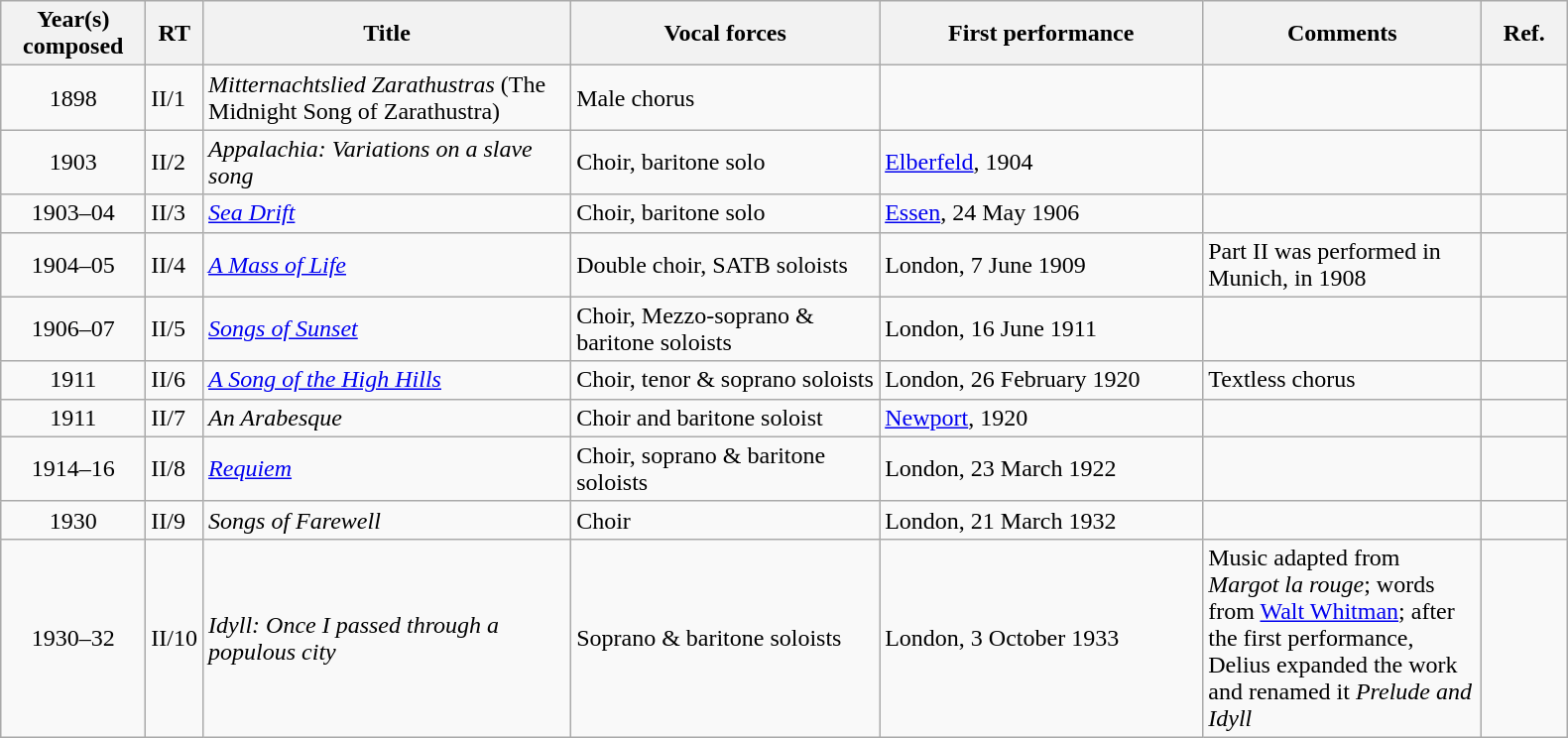<table Class = "wikitable sortable">
<tr>
<th width="90">Year(s) composed</th>
<th>RT</th>
<th width="240">Title</th>
<th width="200">Vocal forces</th>
<th width="210">First performance</th>
<th width="180">Comments</th>
<th width= "50">Ref.</th>
</tr>
<tr>
<td align= "center">1898</td>
<td>II/1</td>
<td><em>Mitternachtslied Zarathustras</em> (The Midnight Song of Zarathustra)</td>
<td>Male chorus</td>
<td></td>
<td></td>
<td></td>
</tr>
<tr>
<td align= "center">1903</td>
<td>II/2</td>
<td><em>Appalachia: Variations on a slave song</em></td>
<td>Choir, baritone solo</td>
<td><a href='#'>Elberfeld</a>, 1904</td>
<td></td>
<td></td>
</tr>
<tr>
<td align= "center">1903–04</td>
<td>II/3</td>
<td><em><a href='#'>Sea Drift</a></em></td>
<td>Choir, baritone solo</td>
<td><a href='#'>Essen</a>, 24 May 1906</td>
<td></td>
<td></td>
</tr>
<tr>
<td align= "center">1904–05</td>
<td>II/4</td>
<td><em><a href='#'>A Mass of Life</a></em></td>
<td>Double choir, SATB soloists</td>
<td>London, 7 June 1909</td>
<td>Part II was performed in Munich, in 1908</td>
<td></td>
</tr>
<tr>
<td align= "center">1906–07</td>
<td>II/5</td>
<td><em><a href='#'>Songs of Sunset</a></em></td>
<td>Choir, Mezzo-soprano & baritone soloists</td>
<td>London, 16 June 1911</td>
<td></td>
<td></td>
</tr>
<tr>
<td align= "center">1911</td>
<td>II/6</td>
<td><em><a href='#'>A Song of the High Hills</a></em></td>
<td>Choir, tenor & soprano soloists</td>
<td>London, 26 February 1920</td>
<td>Textless chorus</td>
<td></td>
</tr>
<tr>
<td align= "center">1911</td>
<td>II/7</td>
<td><em>An Arabesque</em></td>
<td>Choir and baritone soloist</td>
<td><a href='#'>Newport</a>, 1920</td>
<td></td>
<td></td>
</tr>
<tr>
<td align= "center">1914–16</td>
<td>II/8</td>
<td><em><a href='#'>Requiem</a></em></td>
<td>Choir, soprano & baritone soloists</td>
<td>London, 23 March 1922</td>
<td></td>
<td></td>
</tr>
<tr>
<td align= "center">1930</td>
<td>II/9</td>
<td><em>Songs of Farewell</em></td>
<td>Choir</td>
<td>London, 21 March 1932</td>
<td></td>
<td></td>
</tr>
<tr>
<td align= "center">1930–32</td>
<td>II/10</td>
<td><em>Idyll: Once I passed through a populous city</em></td>
<td>Soprano & baritone soloists</td>
<td>London, 3 October 1933</td>
<td>Music adapted from <em>Margot la rouge</em>; words from <a href='#'>Walt Whitman</a>; after the first performance, Delius expanded the work and renamed it <em>Prelude and Idyll</em></td>
<td></td>
</tr>
</table>
